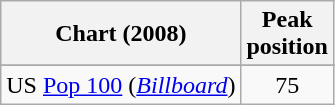<table class="wikitable">
<tr>
<th align="center">Chart (2008)</th>
<th align="center">Peak<br>position</th>
</tr>
<tr>
</tr>
<tr>
</tr>
<tr>
</tr>
<tr>
<td align="left">US <a href='#'>Pop 100</a> (<em><a href='#'>Billboard</a></em>)</td>
<td align="center">75</td>
</tr>
</table>
